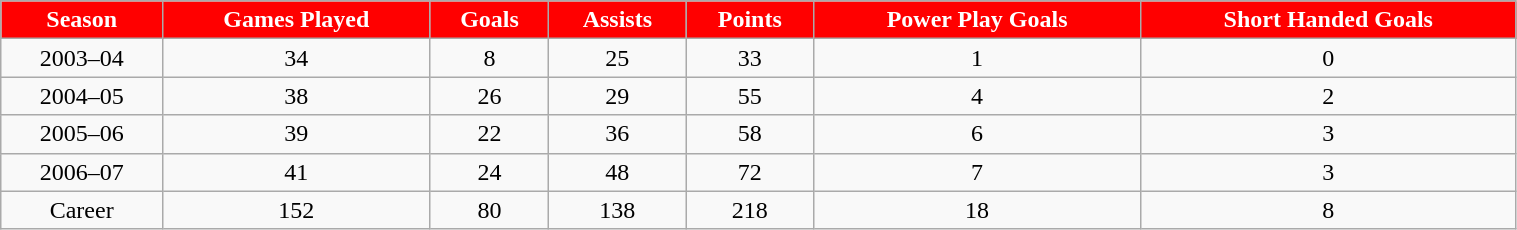<table class="wikitable" width="80%">
<tr align="center"  style="background:red;color:#FFFFFF;">
<td><strong>Season</strong></td>
<td><strong>Games Played</strong></td>
<td><strong>Goals</strong></td>
<td><strong>Assists</strong></td>
<td><strong>Points</strong></td>
<td><strong>Power Play Goals</strong></td>
<td><strong>Short Handed Goals</strong></td>
</tr>
<tr align="center" bgcolor="">
<td>2003–04</td>
<td>34</td>
<td>8</td>
<td>25</td>
<td>33</td>
<td>1</td>
<td>0</td>
</tr>
<tr align="center" bgcolor="">
<td>2004–05</td>
<td>38</td>
<td>26</td>
<td>29</td>
<td>55</td>
<td>4</td>
<td>2</td>
</tr>
<tr align="center" bgcolor="">
<td>2005–06</td>
<td>39</td>
<td>22</td>
<td>36</td>
<td>58</td>
<td>6</td>
<td>3</td>
</tr>
<tr align="center" bgcolor="">
<td>2006–07</td>
<td>41</td>
<td>24</td>
<td>48</td>
<td>72</td>
<td>7</td>
<td>3</td>
</tr>
<tr align="center" bgcolor="">
<td>Career</td>
<td>152</td>
<td>80</td>
<td>138</td>
<td>218</td>
<td>18</td>
<td>8</td>
</tr>
</table>
